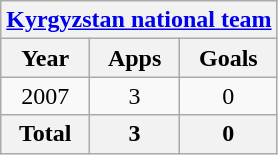<table class="wikitable" style="text-align:center">
<tr>
<th colspan=3><a href='#'>Kyrgyzstan national team</a></th>
</tr>
<tr>
<th>Year</th>
<th>Apps</th>
<th>Goals</th>
</tr>
<tr>
<td>2007</td>
<td>3</td>
<td>0</td>
</tr>
<tr>
<th>Total</th>
<th>3</th>
<th>0</th>
</tr>
</table>
